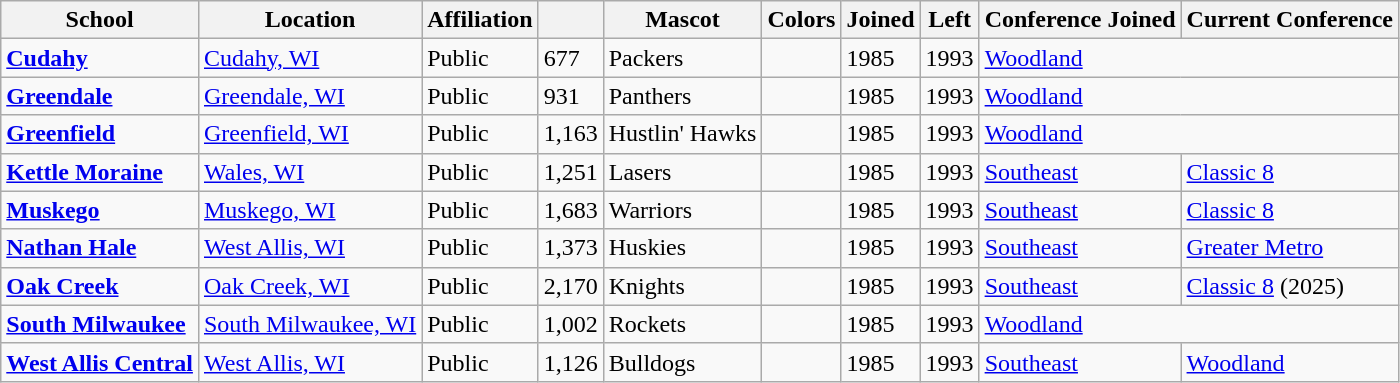<table class="wikitable sortable">
<tr>
<th>School</th>
<th>Location</th>
<th>Affiliation</th>
<th></th>
<th>Mascot</th>
<th>Colors</th>
<th>Joined</th>
<th>Left</th>
<th>Conference Joined</th>
<th>Current Conference</th>
</tr>
<tr>
<td><a href='#'><strong>Cudahy</strong></a></td>
<td><a href='#'>Cudahy, WI</a></td>
<td>Public</td>
<td>677</td>
<td>Packers</td>
<td> </td>
<td>1985</td>
<td>1993</td>
<td colspan="2"><a href='#'>Woodland</a></td>
</tr>
<tr>
<td><a href='#'><strong>Greendale</strong></a></td>
<td><a href='#'>Greendale, WI</a></td>
<td>Public</td>
<td>931</td>
<td>Panthers</td>
<td> </td>
<td>1985</td>
<td>1993</td>
<td colspan="2"><a href='#'>Woodland</a></td>
</tr>
<tr>
<td><a href='#'><strong>Greenfield</strong></a></td>
<td><a href='#'>Greenfield, WI</a></td>
<td>Public</td>
<td>1,163</td>
<td>Hustlin' Hawks</td>
<td> </td>
<td>1985</td>
<td>1993</td>
<td colspan="2"><a href='#'>Woodland</a></td>
</tr>
<tr>
<td><a href='#'><strong>Kettle Moraine</strong></a></td>
<td><a href='#'>Wales, WI</a></td>
<td>Public</td>
<td>1,251</td>
<td>Lasers</td>
<td> </td>
<td>1985</td>
<td>1993</td>
<td><a href='#'>Southeast</a></td>
<td><a href='#'>Classic 8</a></td>
</tr>
<tr>
<td><a href='#'><strong>Muskego</strong></a></td>
<td><a href='#'>Muskego, WI</a></td>
<td>Public</td>
<td>1,683</td>
<td>Warriors</td>
<td> </td>
<td>1985</td>
<td>1993</td>
<td><a href='#'>Southeast</a></td>
<td><a href='#'>Classic 8</a></td>
</tr>
<tr>
<td><a href='#'><strong>Nathan Hale</strong></a></td>
<td><a href='#'>West Allis, WI</a></td>
<td>Public</td>
<td>1,373</td>
<td>Huskies</td>
<td> </td>
<td>1985</td>
<td>1993</td>
<td><a href='#'>Southeast</a></td>
<td><a href='#'>Greater Metro</a></td>
</tr>
<tr>
<td><a href='#'><strong>Oak Creek</strong></a></td>
<td><a href='#'>Oak Creek, WI</a></td>
<td>Public</td>
<td>2,170</td>
<td>Knights</td>
<td> </td>
<td>1985</td>
<td>1993</td>
<td><a href='#'>Southeast</a></td>
<td><a href='#'>Classic 8</a> (2025)</td>
</tr>
<tr>
<td><a href='#'><strong>South Milwaukee</strong></a></td>
<td><a href='#'>South Milwaukee, WI</a></td>
<td>Public</td>
<td>1,002</td>
<td>Rockets</td>
<td> </td>
<td>1985</td>
<td>1993</td>
<td colspan="2"><a href='#'>Woodland</a></td>
</tr>
<tr>
<td><a href='#'><strong>West Allis Central</strong></a></td>
<td><a href='#'>West Allis, WI</a></td>
<td>Public</td>
<td>1,126</td>
<td>Bulldogs</td>
<td> </td>
<td>1985</td>
<td>1993</td>
<td><a href='#'>Southeast</a></td>
<td><a href='#'>Woodland</a></td>
</tr>
</table>
